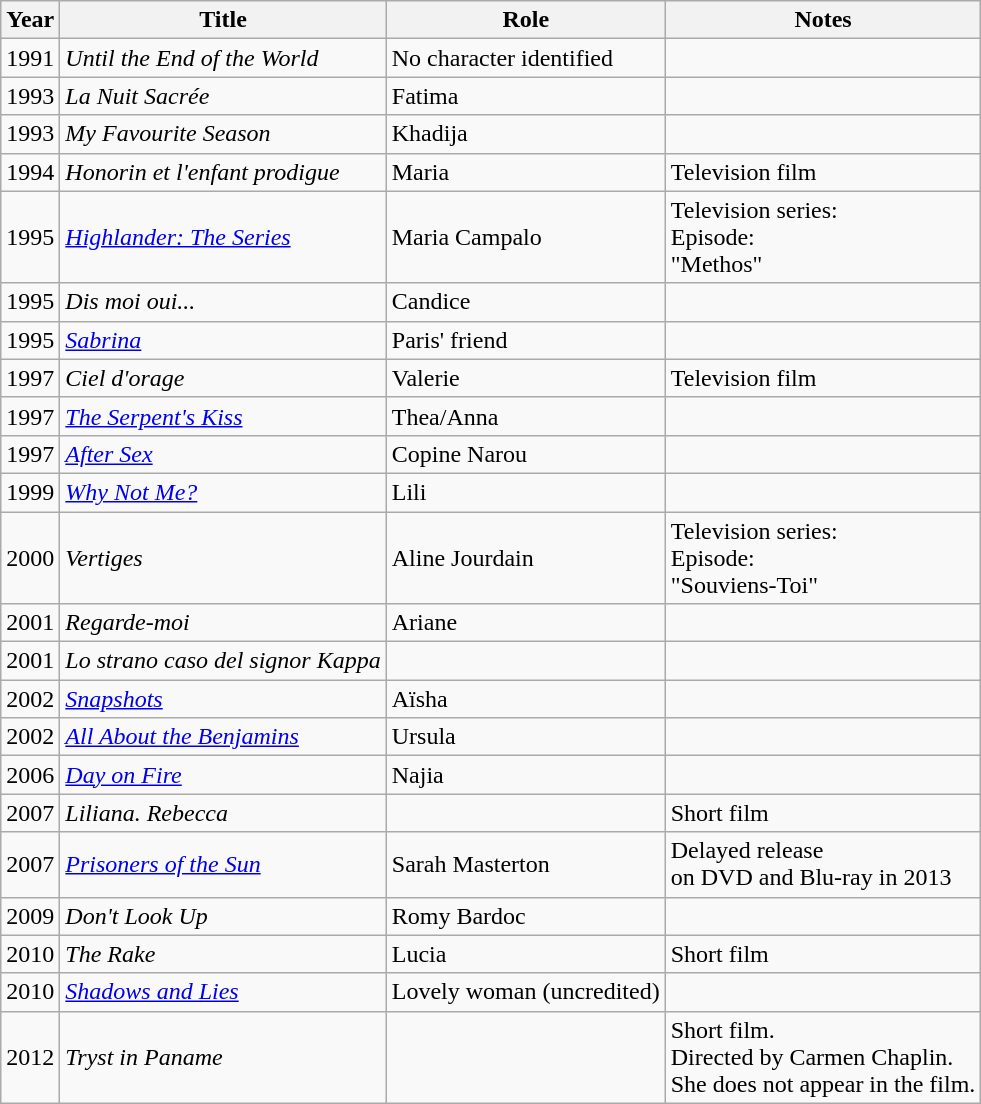<table class="wikitable sortable">
<tr>
<th>Year</th>
<th>Title</th>
<th>Role</th>
<th class="unsortable">Notes</th>
</tr>
<tr>
<td>1991</td>
<td><em>Until the End of the World</em></td>
<td>No character identified</td>
<td></td>
</tr>
<tr>
<td>1993</td>
<td><em>La Nuit Sacrée</em></td>
<td>Fatima</td>
<td></td>
</tr>
<tr>
<td>1993</td>
<td><em>My Favourite Season</em></td>
<td>Khadija</td>
<td></td>
</tr>
<tr>
<td>1994</td>
<td><em>Honorin et l'enfant prodigue</em></td>
<td>Maria</td>
<td>Television film</td>
</tr>
<tr>
<td>1995</td>
<td><em><a href='#'>Highlander: The Series</a></em></td>
<td>Maria Campalo</td>
<td>Television series: <br>Episode: <br> "Methos"</td>
</tr>
<tr>
<td>1995</td>
<td><em>Dis moi oui...</em></td>
<td>Candice</td>
<td></td>
</tr>
<tr>
<td>1995</td>
<td><em><a href='#'>Sabrina</a></em></td>
<td>Paris' friend</td>
<td></td>
</tr>
<tr>
<td>1997</td>
<td><em>Ciel d'orage</em></td>
<td>Valerie</td>
<td>Television film</td>
</tr>
<tr>
<td>1997</td>
<td><em><a href='#'>The Serpent's Kiss</a></em></td>
<td>Thea/Anna</td>
<td></td>
</tr>
<tr>
<td>1997</td>
<td><em><a href='#'>After Sex</a></em></td>
<td>Copine Narou</td>
<td></td>
</tr>
<tr>
<td>1999</td>
<td><em><a href='#'>Why Not Me?</a></em></td>
<td>Lili</td>
<td></td>
</tr>
<tr>
<td>2000</td>
<td><em>Vertiges</em></td>
<td>Aline Jourdain</td>
<td>Television series: <br> Episode: <br>"Souviens-Toi"</td>
</tr>
<tr>
<td>2001</td>
<td><em>Regarde-moi</em></td>
<td>Ariane</td>
<td></td>
</tr>
<tr>
<td>2001</td>
<td><em>Lo strano caso del signor Kappa</em></td>
<td></td>
<td></td>
</tr>
<tr>
<td>2002</td>
<td><em><a href='#'>Snapshots</a></em></td>
<td>Aïsha</td>
<td></td>
</tr>
<tr>
<td>2002</td>
<td><em><a href='#'>All About the Benjamins</a></em></td>
<td>Ursula</td>
<td></td>
</tr>
<tr>
<td>2006</td>
<td><em><a href='#'>Day on Fire</a></em></td>
<td>Najia</td>
<td></td>
</tr>
<tr>
<td>2007</td>
<td><em>Liliana. Rebecca</em></td>
<td></td>
<td>Short film</td>
</tr>
<tr>
<td>2007</td>
<td><em><a href='#'>Prisoners of the Sun</a></em></td>
<td>Sarah Masterton</td>
<td>Delayed release<br> on DVD and Blu-ray in 2013</td>
</tr>
<tr>
<td>2009</td>
<td><em>Don't Look Up</em></td>
<td>Romy Bardoc</td>
<td></td>
</tr>
<tr>
<td>2010</td>
<td><em>The Rake</em></td>
<td>Lucia</td>
<td>Short film</td>
</tr>
<tr>
<td>2010</td>
<td><em><a href='#'>Shadows and Lies</a></em></td>
<td>Lovely woman (uncredited)</td>
<td></td>
</tr>
<tr>
<td>2012</td>
<td><em>Tryst in Paname</em></td>
<td></td>
<td>Short film. <br>Directed by Carmen Chaplin.<br> She does not appear in the film.</td>
</tr>
</table>
